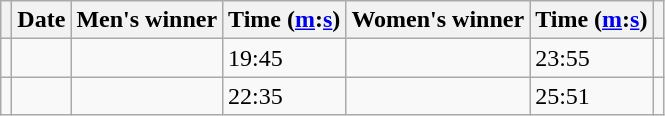<table class="wikitable">
<tr>
<th></th>
<th>Date</th>
<th>Men's winner</th>
<th>Time (<a href='#'>m</a>:<a href='#'>s</a>)</th>
<th>Women's winner</th>
<th>Time (<a href='#'>m</a>:<a href='#'>s</a>)</th>
<th></th>
</tr>
<tr>
<td></td>
<td></td>
<td></td>
<td>19:45 </td>
<td></td>
<td>23:55 </td>
<td></td>
</tr>
<tr>
<td></td>
<td></td>
<td></td>
<td>22:35 </td>
<td></td>
<td>25:51 </td>
<td></td>
</tr>
</table>
